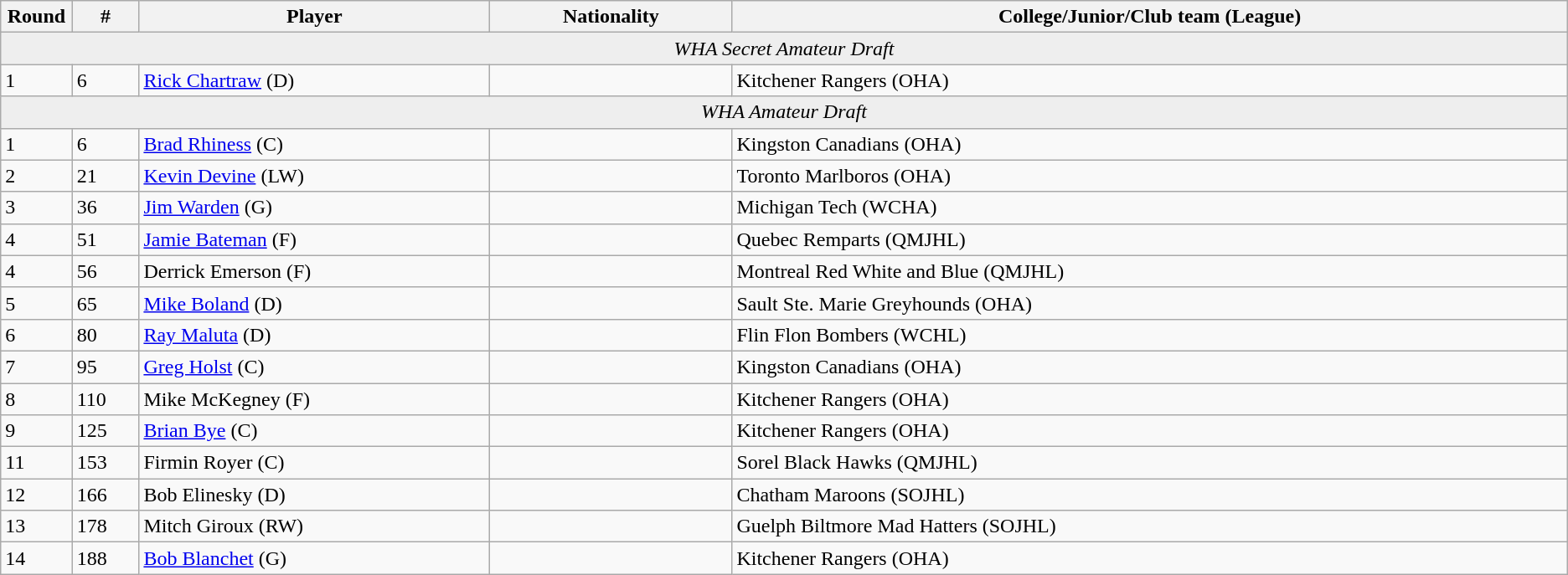<table class="wikitable">
<tr align="center">
<th bgcolor="#DDDDFF" width="4.0%">Round</th>
<th bgcolor="#DDDDFF" width="4.0%">#</th>
<th bgcolor="#DDDDFF" width="21.0%">Player</th>
<th bgcolor="#DDDDFF" width="14.5%">Nationality</th>
<th bgcolor="#DDDDFF" width="50.0%">College/Junior/Club team (League)</th>
</tr>
<tr bgcolor="#eeeeee">
<td colspan="5" align="center"><em>WHA Secret Amateur Draft</em></td>
</tr>
<tr>
<td>1</td>
<td>6</td>
<td><a href='#'>Rick Chartraw</a> (D)</td>
<td></td>
<td>Kitchener Rangers (OHA)</td>
</tr>
<tr bgcolor="#eeeeee">
<td colspan="5" align="center"><em>WHA Amateur Draft</em></td>
</tr>
<tr>
<td>1</td>
<td>6</td>
<td><a href='#'>Brad Rhiness</a> (C)</td>
<td></td>
<td>Kingston Canadians (OHA)</td>
</tr>
<tr>
<td>2</td>
<td>21</td>
<td><a href='#'>Kevin Devine</a> (LW)</td>
<td></td>
<td>Toronto Marlboros (OHA)</td>
</tr>
<tr>
<td>3</td>
<td>36</td>
<td><a href='#'>Jim Warden</a> (G)</td>
<td></td>
<td>Michigan Tech (WCHA)</td>
</tr>
<tr>
<td>4</td>
<td>51</td>
<td><a href='#'>Jamie Bateman</a> (F)</td>
<td></td>
<td>Quebec Remparts (QMJHL)</td>
</tr>
<tr>
<td>4</td>
<td>56</td>
<td>Derrick Emerson (F)</td>
<td></td>
<td>Montreal Red White and Blue (QMJHL)</td>
</tr>
<tr>
<td>5</td>
<td>65</td>
<td><a href='#'>Mike Boland</a> (D)</td>
<td></td>
<td>Sault Ste. Marie Greyhounds (OHA)</td>
</tr>
<tr>
<td>6</td>
<td>80</td>
<td><a href='#'>Ray Maluta</a> (D)</td>
<td></td>
<td>Flin Flon Bombers (WCHL)</td>
</tr>
<tr>
<td>7</td>
<td>95</td>
<td><a href='#'>Greg Holst</a> (C)</td>
<td></td>
<td>Kingston Canadians (OHA)</td>
</tr>
<tr>
<td>8</td>
<td>110</td>
<td>Mike McKegney (F)</td>
<td></td>
<td>Kitchener Rangers (OHA)</td>
</tr>
<tr>
<td>9</td>
<td>125</td>
<td><a href='#'>Brian Bye</a> (C)</td>
<td></td>
<td>Kitchener Rangers (OHA)</td>
</tr>
<tr>
<td>11</td>
<td>153</td>
<td>Firmin Royer (C)</td>
<td></td>
<td>Sorel Black Hawks (QMJHL)</td>
</tr>
<tr>
<td>12</td>
<td>166</td>
<td>Bob Elinesky (D)</td>
<td></td>
<td>Chatham Maroons (SOJHL)</td>
</tr>
<tr>
<td>13</td>
<td>178</td>
<td>Mitch Giroux (RW)</td>
<td></td>
<td>Guelph Biltmore Mad Hatters (SOJHL)</td>
</tr>
<tr>
<td>14</td>
<td>188</td>
<td><a href='#'>Bob Blanchet</a> (G)</td>
<td></td>
<td>Kitchener Rangers (OHA)</td>
</tr>
</table>
